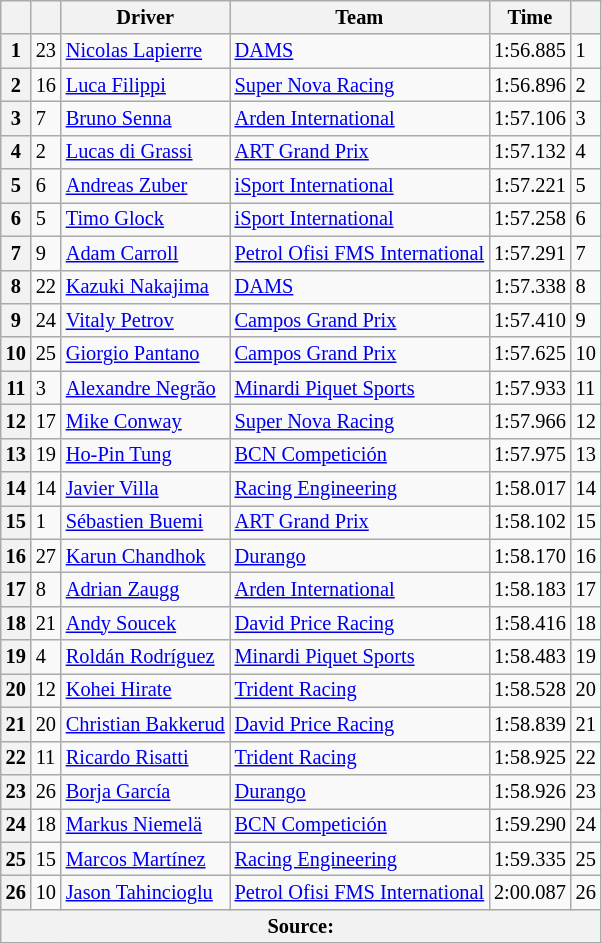<table class="wikitable" style="font-size:85%">
<tr>
<th></th>
<th></th>
<th>Driver</th>
<th>Team</th>
<th>Time</th>
<th></th>
</tr>
<tr>
<th>1</th>
<td>23</td>
<td> <a href='#'>Nicolas Lapierre</a></td>
<td><a href='#'>DAMS</a></td>
<td>1:56.885</td>
<td>1</td>
</tr>
<tr>
<th>2</th>
<td>16</td>
<td> <a href='#'>Luca Filippi</a></td>
<td><a href='#'>Super Nova Racing</a></td>
<td>1:56.896</td>
<td>2</td>
</tr>
<tr>
<th>3</th>
<td>7</td>
<td> <a href='#'>Bruno Senna</a></td>
<td><a href='#'>Arden International</a></td>
<td>1:57.106</td>
<td>3</td>
</tr>
<tr>
<th>4</th>
<td>2</td>
<td> <a href='#'>Lucas di Grassi</a></td>
<td><a href='#'>ART Grand Prix</a></td>
<td>1:57.132</td>
<td>4</td>
</tr>
<tr>
<th>5</th>
<td>6</td>
<td> <a href='#'>Andreas Zuber</a></td>
<td><a href='#'>iSport International</a></td>
<td>1:57.221</td>
<td>5</td>
</tr>
<tr>
<th>6</th>
<td>5</td>
<td> <a href='#'>Timo Glock</a></td>
<td><a href='#'>iSport International</a></td>
<td>1:57.258</td>
<td>6</td>
</tr>
<tr>
<th>7</th>
<td>9</td>
<td> <a href='#'>Adam Carroll</a></td>
<td><a href='#'>Petrol Ofisi FMS International</a></td>
<td>1:57.291</td>
<td>7</td>
</tr>
<tr>
<th>8</th>
<td>22</td>
<td> <a href='#'>Kazuki Nakajima</a></td>
<td><a href='#'>DAMS</a></td>
<td>1:57.338</td>
<td>8</td>
</tr>
<tr>
<th>9</th>
<td>24</td>
<td> <a href='#'>Vitaly Petrov</a></td>
<td><a href='#'>Campos Grand Prix</a></td>
<td>1:57.410</td>
<td>9</td>
</tr>
<tr>
<th>10</th>
<td>25</td>
<td> <a href='#'>Giorgio Pantano</a></td>
<td><a href='#'>Campos Grand Prix</a></td>
<td>1:57.625</td>
<td>10</td>
</tr>
<tr>
<th>11</th>
<td>3</td>
<td> <a href='#'>Alexandre Negrão</a></td>
<td><a href='#'>Minardi Piquet Sports</a></td>
<td>1:57.933</td>
<td>11</td>
</tr>
<tr>
<th>12</th>
<td>17</td>
<td> <a href='#'>Mike Conway</a></td>
<td><a href='#'>Super Nova Racing</a></td>
<td>1:57.966</td>
<td>12</td>
</tr>
<tr>
<th>13</th>
<td>19</td>
<td> <a href='#'>Ho-Pin Tung</a></td>
<td><a href='#'>BCN Competición</a></td>
<td>1:57.975</td>
<td>13</td>
</tr>
<tr>
<th>14</th>
<td>14</td>
<td> <a href='#'>Javier Villa</a></td>
<td><a href='#'>Racing Engineering</a></td>
<td>1:58.017</td>
<td>14</td>
</tr>
<tr>
<th>15</th>
<td>1</td>
<td> <a href='#'>Sébastien Buemi</a></td>
<td><a href='#'>ART Grand Prix</a></td>
<td>1:58.102</td>
<td>15</td>
</tr>
<tr>
<th>16</th>
<td>27</td>
<td> <a href='#'>Karun Chandhok</a></td>
<td><a href='#'>Durango</a></td>
<td>1:58.170</td>
<td>16</td>
</tr>
<tr>
<th>17</th>
<td>8</td>
<td> <a href='#'>Adrian Zaugg</a></td>
<td><a href='#'>Arden International</a></td>
<td>1:58.183</td>
<td>17</td>
</tr>
<tr>
<th>18</th>
<td>21</td>
<td> <a href='#'>Andy Soucek</a></td>
<td><a href='#'>David Price Racing</a></td>
<td>1:58.416</td>
<td>18</td>
</tr>
<tr>
<th>19</th>
<td>4</td>
<td> <a href='#'>Roldán Rodríguez</a></td>
<td><a href='#'>Minardi Piquet Sports</a></td>
<td>1:58.483</td>
<td>19</td>
</tr>
<tr>
<th>20</th>
<td>12</td>
<td> <a href='#'>Kohei Hirate</a></td>
<td><a href='#'>Trident Racing</a></td>
<td>1:58.528</td>
<td>20</td>
</tr>
<tr>
<th>21</th>
<td>20</td>
<td> <a href='#'>Christian Bakkerud</a></td>
<td><a href='#'>David Price Racing</a></td>
<td>1:58.839</td>
<td>21</td>
</tr>
<tr>
<th>22</th>
<td>11</td>
<td> <a href='#'>Ricardo Risatti</a></td>
<td><a href='#'>Trident Racing</a></td>
<td>1:58.925</td>
<td>22</td>
</tr>
<tr>
<th>23</th>
<td>26</td>
<td> <a href='#'>Borja García</a></td>
<td><a href='#'>Durango</a></td>
<td>1:58.926</td>
<td>23</td>
</tr>
<tr>
<th>24</th>
<td>18</td>
<td> <a href='#'>Markus Niemelä</a></td>
<td><a href='#'>BCN Competición</a></td>
<td>1:59.290</td>
<td>24</td>
</tr>
<tr>
<th>25</th>
<td>15</td>
<td> <a href='#'>Marcos Martínez</a></td>
<td><a href='#'>Racing Engineering</a></td>
<td>1:59.335</td>
<td>25</td>
</tr>
<tr>
<th>26</th>
<td>10</td>
<td> <a href='#'>Jason Tahincioglu</a></td>
<td><a href='#'>Petrol Ofisi FMS International</a></td>
<td>2:00.087</td>
<td>26</td>
</tr>
<tr>
<th colspan="6">Source:</th>
</tr>
<tr>
</tr>
</table>
